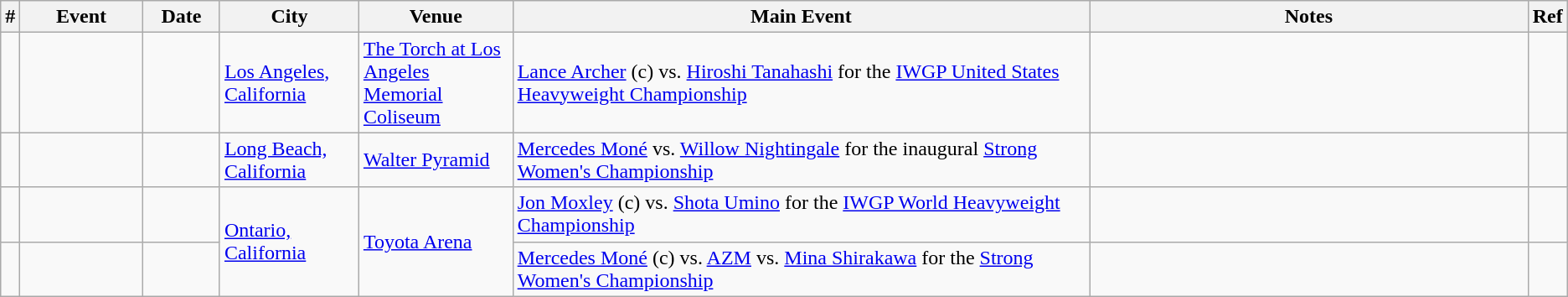<table class="wikitable sortable" align="center">
<tr>
<th width="1%">#</th>
<th width="8%">Event</th>
<th width="5%">Date</th>
<th width="9%">City</th>
<th width="10%">Venue</th>
<th width="38%">Main Event</th>
<th width="35%">Notes</th>
<th width="5%">Ref</th>
</tr>
<tr>
<td></td>
<td></td>
<td></td>
<td><a href='#'>Los Angeles, California</a></td>
<td><a href='#'>The Torch at Los Angeles Memorial Coliseum</a></td>
<td><a href='#'>Lance Archer</a> (c) vs. <a href='#'>Hiroshi Tanahashi</a> for the <a href='#'>IWGP United States Heavyweight Championship</a></td>
<td></td>
<td></td>
</tr>
<tr>
<td></td>
<td></td>
<td></td>
<td><a href='#'>Long Beach, California</a></td>
<td><a href='#'>Walter Pyramid</a></td>
<td><a href='#'>Mercedes Moné</a> vs. <a href='#'>Willow Nightingale</a> for the inaugural <a href='#'>Strong Women's Championship</a></td>
<td></td>
<td></td>
</tr>
<tr>
<td></td>
<td></td>
<td></td>
<td rowspan="2"><a href='#'>Ontario, California</a></td>
<td rowspan="2"><a href='#'>Toyota Arena</a></td>
<td><a href='#'>Jon Moxley</a> (c) vs. <a href='#'>Shota Umino</a> for the <a href='#'>IWGP World Heavyweight Championship</a></td>
<td></td>
<td></td>
</tr>
<tr>
<td></td>
<td></td>
<td></td>
<td><a href='#'>Mercedes Moné</a> (c) vs. <a href='#'>AZM</a> vs. <a href='#'>Mina Shirakawa</a> for the <a href='#'>Strong Women's Championship</a></td>
<td></td>
<td></td>
</tr>
</table>
